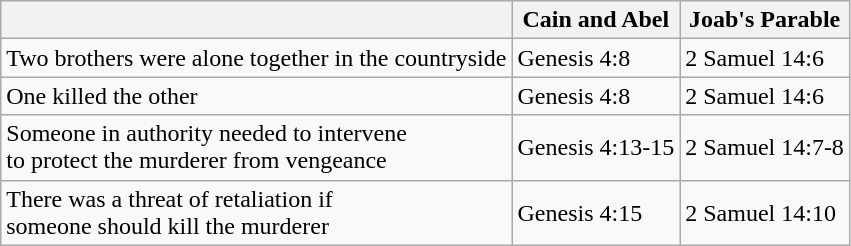<table class=wikitable>
<tr>
<th></th>
<th>Cain and Abel</th>
<th>Joab's Parable</th>
</tr>
<tr>
<td>Two brothers were alone together in the countryside</td>
<td>Genesis 4:8</td>
<td>2 Samuel 14:6</td>
</tr>
<tr>
<td>One killed the other</td>
<td>Genesis 4:8</td>
<td>2 Samuel 14:6</td>
</tr>
<tr>
<td>Someone in authority needed to intervene<br>to protect the murderer from vengeance</td>
<td>Genesis 4:13-15</td>
<td>2 Samuel 14:7-8</td>
</tr>
<tr>
<td>There was a threat of retaliation if<br>someone should kill the murderer</td>
<td>Genesis 4:15</td>
<td>2 Samuel 14:10</td>
</tr>
</table>
